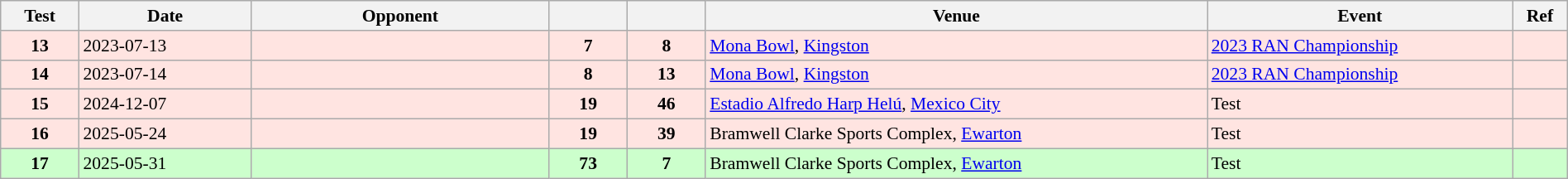<table class="wikitable sortable" style="width:100%; font-size:90%">
<tr>
<th style="width:5%">Test</th>
<th style="width:11%">Date</th>
<th style="width:19%">Opponent</th>
<th style="width:5%"></th>
<th style="width:5%"></th>
<th>Venue</th>
<th>Event</th>
<th>Ref</th>
</tr>
<tr bgcolor="FFE4E1">
<td align="center"><strong>13</strong></td>
<td>2023-07-13</td>
<td></td>
<td align="center"><strong>7</strong></td>
<td align="center"><strong>8</strong></td>
<td><a href='#'>Mona Bowl</a>, <a href='#'>Kingston</a></td>
<td><a href='#'>2023 RAN Championship</a></td>
<td></td>
</tr>
<tr bgcolor="FFE4E1">
<td align="center"><strong>14</strong></td>
<td>2023-07-14</td>
<td></td>
<td align="center"><strong>8</strong></td>
<td align="center"><strong>13</strong></td>
<td><a href='#'>Mona Bowl</a>, <a href='#'>Kingston</a></td>
<td><a href='#'>2023 RAN Championship</a></td>
<td></td>
</tr>
<tr bgcolor="FFE4E1">
<td align="center"><strong>15</strong></td>
<td>2024-12-07</td>
<td></td>
<td align="center"><strong>19</strong></td>
<td align="center"><strong>46</strong></td>
<td><a href='#'>Estadio Alfredo Harp Helú</a>, <a href='#'>Mexico City</a></td>
<td>Test</td>
<td></td>
</tr>
<tr bgcolor="FFE4E1">
<td align="center"><strong>16</strong></td>
<td>2025-05-24</td>
<td></td>
<td align="center"><strong>19</strong></td>
<td align="center"><strong>39</strong></td>
<td>Bramwell Clarke Sports Complex, <a href='#'>Ewarton</a></td>
<td>Test</td>
<td></td>
</tr>
<tr bgcolor="#ccffcc">
<td align="center"><strong>17</strong></td>
<td>2025-05-31</td>
<td></td>
<td align="center"><strong>73</strong></td>
<td align="center"><strong>7</strong></td>
<td>Bramwell Clarke Sports Complex, <a href='#'>Ewarton</a></td>
<td>Test</td>
<td></td>
</tr>
</table>
